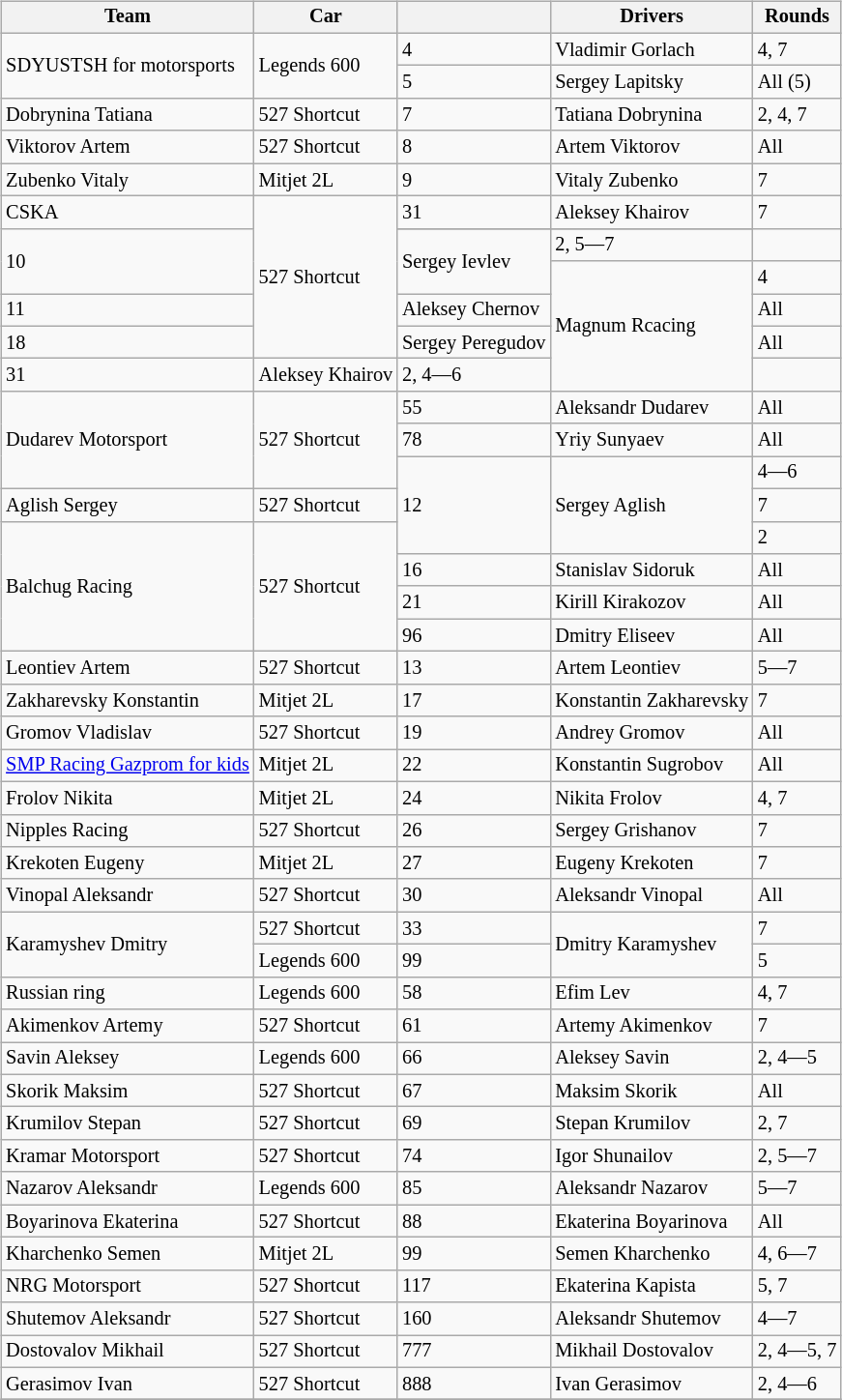<table>
<tr>
<td><br><table class="wikitable" style="font-size: 85%">
<tr>
<th>Team</th>
<th>Car</th>
<th></th>
<th>Drivers</th>
<th>Rounds</th>
</tr>
<tr>
<td rowspan=2>SDYUSTSH for motorsports</td>
<td rowspan=2>Legends 600</td>
<td>4</td>
<td>Vladimir Gorlach</td>
<td>4, 7</td>
</tr>
<tr>
<td>5</td>
<td>Sergey Lapitsky</td>
<td>All (5)</td>
</tr>
<tr>
<td>Dobrynina Tatiana</td>
<td>527 Shortcut</td>
<td>7</td>
<td>Tatiana Dobrynina</td>
<td>2, 4, 7</td>
</tr>
<tr>
<td>Viktorov Artem</td>
<td>527 Shortcut</td>
<td>8</td>
<td>Artem Viktorov</td>
<td>All</td>
</tr>
<tr>
<td>Zubenko Vitaly</td>
<td>Mitjet 2L</td>
<td>9</td>
<td>Vitaly Zubenko</td>
<td>7</td>
</tr>
<tr>
<td rowspan=2>CSKA</td>
<td rowspan=6>527 Shortcut</td>
<td>31</td>
<td>Aleksey Khairov</td>
<td>7</td>
</tr>
<tr>
</tr>
<tr>
<td rowspan=2>10</td>
<td rowspan=2>Sergey Ievlev</td>
<td>2, 5—7</td>
</tr>
<tr>
<td rowspan=4>Magnum Rcacing</td>
<td>4</td>
</tr>
<tr>
<td>11</td>
<td>Aleksey Chernov</td>
<td>All</td>
</tr>
<tr>
<td>18</td>
<td>Sergey Peregudov</td>
<td>All</td>
</tr>
<tr>
<td>31</td>
<td>Aleksey Khairov</td>
<td>2, 4—6</td>
</tr>
<tr>
<td rowspan=3>Dudarev Motorsport</td>
<td rowspan=3>527 Shortcut</td>
<td>55</td>
<td>Aleksandr Dudarev</td>
<td>All</td>
</tr>
<tr>
<td>78</td>
<td>Yriy Sunyaev</td>
<td>All</td>
</tr>
<tr>
<td rowspan=3>12</td>
<td rowspan=3>Sergey Aglish</td>
<td>4—6</td>
</tr>
<tr>
<td>Aglish Sergey</td>
<td>527 Shortcut</td>
<td>7</td>
</tr>
<tr>
<td rowspan=4>Balchug Racing</td>
<td rowspan=4>527 Shortcut</td>
<td>2</td>
</tr>
<tr>
<td>16</td>
<td>Stanislav Sidoruk</td>
<td>All</td>
</tr>
<tr>
<td>21</td>
<td>Kirill Kirakozov</td>
<td>All</td>
</tr>
<tr>
<td>96</td>
<td>Dmitry Eliseev</td>
<td>All</td>
</tr>
<tr>
<td>Leontiev Artem</td>
<td>527 Shortcut</td>
<td>13</td>
<td>Artem Leontiev</td>
<td>5—7</td>
</tr>
<tr>
<td>Zakharevsky Konstantin</td>
<td>Mitjet 2L</td>
<td>17</td>
<td>Konstantin Zakharevsky</td>
<td>7</td>
</tr>
<tr>
<td>Gromov Vladislav</td>
<td>527 Shortcut</td>
<td>19</td>
<td>Andrey Gromov</td>
<td>All</td>
</tr>
<tr>
<td><a href='#'>SMP Racing Gazprom for kids</a></td>
<td>Mitjet 2L</td>
<td>22</td>
<td>Konstantin Sugrobov</td>
<td>All</td>
</tr>
<tr>
<td>Frolov Nikita</td>
<td>Mitjet 2L</td>
<td>24</td>
<td>Nikita Frolov</td>
<td>4, 7</td>
</tr>
<tr>
<td>Nipples Racing</td>
<td>527 Shortcut</td>
<td>26</td>
<td>Sergey Grishanov</td>
<td>7</td>
</tr>
<tr>
<td>Krekoten Eugeny</td>
<td>Mitjet 2L</td>
<td>27</td>
<td>Eugeny Krekoten</td>
<td>7</td>
</tr>
<tr>
<td>Vinopal Aleksandr</td>
<td>527 Shortcut</td>
<td>30</td>
<td>Aleksandr Vinopal</td>
<td>All</td>
</tr>
<tr>
<td rowspan=2>Karamyshev Dmitry</td>
<td>527 Shortcut</td>
<td>33</td>
<td rowspan=2>Dmitry Karamyshev</td>
<td>7</td>
</tr>
<tr>
<td>Legends 600</td>
<td>99</td>
<td>5</td>
</tr>
<tr>
<td>Russian ring</td>
<td>Legends 600</td>
<td>58</td>
<td>Efim Lev</td>
<td>4, 7</td>
</tr>
<tr>
<td>Akimenkov Artemy</td>
<td>527 Shortcut</td>
<td>61</td>
<td>Artemy Akimenkov</td>
<td>7</td>
</tr>
<tr>
<td>Savin Aleksey</td>
<td>Legends 600</td>
<td>66</td>
<td>Aleksey Savin</td>
<td>2, 4—5</td>
</tr>
<tr>
<td>Skorik Maksim</td>
<td>527 Shortcut</td>
<td>67</td>
<td>Maksim Skorik</td>
<td>All</td>
</tr>
<tr>
<td>Krumilov Stepan</td>
<td>527 Shortcut</td>
<td>69</td>
<td>Stepan Krumilov</td>
<td>2, 7</td>
</tr>
<tr>
<td>Kramar Motorsport</td>
<td>527 Shortcut</td>
<td>74</td>
<td>Igor Shunailov</td>
<td>2, 5—7</td>
</tr>
<tr>
<td>Nazarov Aleksandr</td>
<td>Legends 600</td>
<td>85</td>
<td>Aleksandr Nazarov</td>
<td>5—7</td>
</tr>
<tr>
<td>Boyarinova Ekaterina</td>
<td>527 Shortcut</td>
<td>88</td>
<td>Ekaterina Boyarinova</td>
<td>All</td>
</tr>
<tr>
<td>Kharchenko Semen</td>
<td>Mitjet 2L</td>
<td>99</td>
<td>Semen Kharchenko</td>
<td>4, 6—7</td>
</tr>
<tr>
<td>NRG Motorsport</td>
<td>527 Shortcut</td>
<td>117</td>
<td>Ekaterina Kapista</td>
<td>5, 7</td>
</tr>
<tr>
<td>Shutemov Aleksandr</td>
<td>527 Shortcut</td>
<td>160</td>
<td>Aleksandr Shutemov</td>
<td>4—7</td>
</tr>
<tr>
<td>Dostovalov Mikhail</td>
<td>527 Shortcut</td>
<td>777</td>
<td>Mikhail Dostovalov</td>
<td>2, 4—5, 7</td>
</tr>
<tr>
<td>Gerasimov Ivan</td>
<td>527 Shortcut</td>
<td>888</td>
<td>Ivan Gerasimov</td>
<td>2, 4—6</td>
</tr>
<tr>
</tr>
</table>
</td>
<td valign="top"></td>
</tr>
</table>
